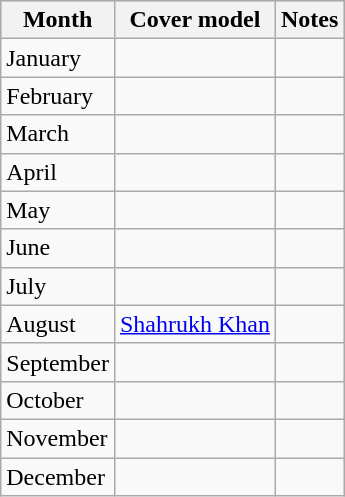<table class="wikitable">
<tr style="background:#ccc; text-align:center;">
<th>Month</th>
<th>Cover model</th>
<th>Notes</th>
</tr>
<tr>
<td>January</td>
<td></td>
<td></td>
</tr>
<tr>
<td>February</td>
<td></td>
<td></td>
</tr>
<tr>
<td>March</td>
<td></td>
<td></td>
</tr>
<tr>
<td>April</td>
<td></td>
<td></td>
</tr>
<tr>
<td>May</td>
<td></td>
<td></td>
</tr>
<tr>
<td>June</td>
<td></td>
<td></td>
</tr>
<tr>
<td>July</td>
<td></td>
<td></td>
</tr>
<tr>
<td>August</td>
<td><a href='#'>Shahrukh Khan</a></td>
<td></td>
</tr>
<tr>
<td>September</td>
<td></td>
<td></td>
</tr>
<tr>
<td>October</td>
<td></td>
<td></td>
</tr>
<tr>
<td>November</td>
<td></td>
<td></td>
</tr>
<tr>
<td>December</td>
<td></td>
<td></td>
</tr>
</table>
